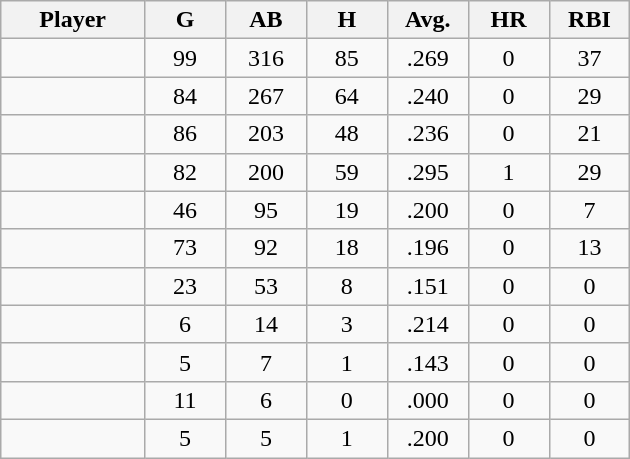<table class="wikitable sortable">
<tr>
<th bgcolor="#DDDDFF" width="16%">Player</th>
<th bgcolor="#DDDDFF" width="9%">G</th>
<th bgcolor="#DDDDFF" width="9%">AB</th>
<th bgcolor="#DDDDFF" width="9%">H</th>
<th bgcolor="#DDDDFF" width="9%">Avg.</th>
<th bgcolor="#DDDDFF" width="9%">HR</th>
<th bgcolor="#DDDDFF" width="9%">RBI</th>
</tr>
<tr align="center">
<td></td>
<td>99</td>
<td>316</td>
<td>85</td>
<td>.269</td>
<td>0</td>
<td>37</td>
</tr>
<tr align="center">
<td></td>
<td>84</td>
<td>267</td>
<td>64</td>
<td>.240</td>
<td>0</td>
<td>29</td>
</tr>
<tr align="center">
<td></td>
<td>86</td>
<td>203</td>
<td>48</td>
<td>.236</td>
<td>0</td>
<td>21</td>
</tr>
<tr align=center>
<td></td>
<td>82</td>
<td>200</td>
<td>59</td>
<td>.295</td>
<td>1</td>
<td>29</td>
</tr>
<tr align="center">
<td></td>
<td>46</td>
<td>95</td>
<td>19</td>
<td>.200</td>
<td>0</td>
<td>7</td>
</tr>
<tr align="center">
<td></td>
<td>73</td>
<td>92</td>
<td>18</td>
<td>.196</td>
<td>0</td>
<td>13</td>
</tr>
<tr align="center">
<td></td>
<td>23</td>
<td>53</td>
<td>8</td>
<td>.151</td>
<td>0</td>
<td>0</td>
</tr>
<tr align="center">
<td></td>
<td>6</td>
<td>14</td>
<td>3</td>
<td>.214</td>
<td>0</td>
<td>0</td>
</tr>
<tr align="center">
<td></td>
<td>5</td>
<td>7</td>
<td>1</td>
<td>.143</td>
<td>0</td>
<td>0</td>
</tr>
<tr align="center">
<td></td>
<td>11</td>
<td>6</td>
<td>0</td>
<td>.000</td>
<td>0</td>
<td>0</td>
</tr>
<tr align="center">
<td></td>
<td>5</td>
<td>5</td>
<td>1</td>
<td>.200</td>
<td>0</td>
<td>0</td>
</tr>
</table>
